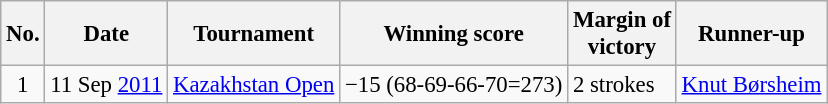<table class="wikitable" style="font-size:95%;">
<tr>
<th>No.</th>
<th>Date</th>
<th>Tournament</th>
<th>Winning score</th>
<th>Margin of<br>victory</th>
<th>Runner-up</th>
</tr>
<tr>
<td align=center>1</td>
<td align=right>11 Sep <a href='#'>2011</a></td>
<td><a href='#'>Kazakhstan Open</a></td>
<td>−15 (68-69-66-70=273)</td>
<td>2 strokes</td>
<td> <a href='#'>Knut Børsheim</a></td>
</tr>
</table>
